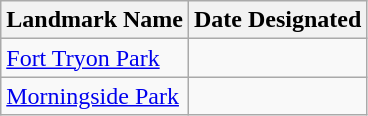<table class="wikitable sortable">
<tr>
<th>Landmark Name</th>
<th>Date Designated</th>
</tr>
<tr>
<td><a href='#'>Fort Tryon Park</a></td>
<td></td>
</tr>
<tr>
<td><a href='#'>Morningside Park</a></td>
<td></td>
</tr>
</table>
